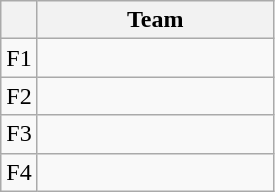<table class="wikitable" style="display:inline-table;">
<tr>
<th></th>
<th width=150>Team</th>
</tr>
<tr>
<td align=center>F1</td>
<td></td>
</tr>
<tr>
<td align=center>F2</td>
<td></td>
</tr>
<tr>
<td align=center>F3</td>
<td></td>
</tr>
<tr>
<td align=center>F4</td>
<td></td>
</tr>
</table>
